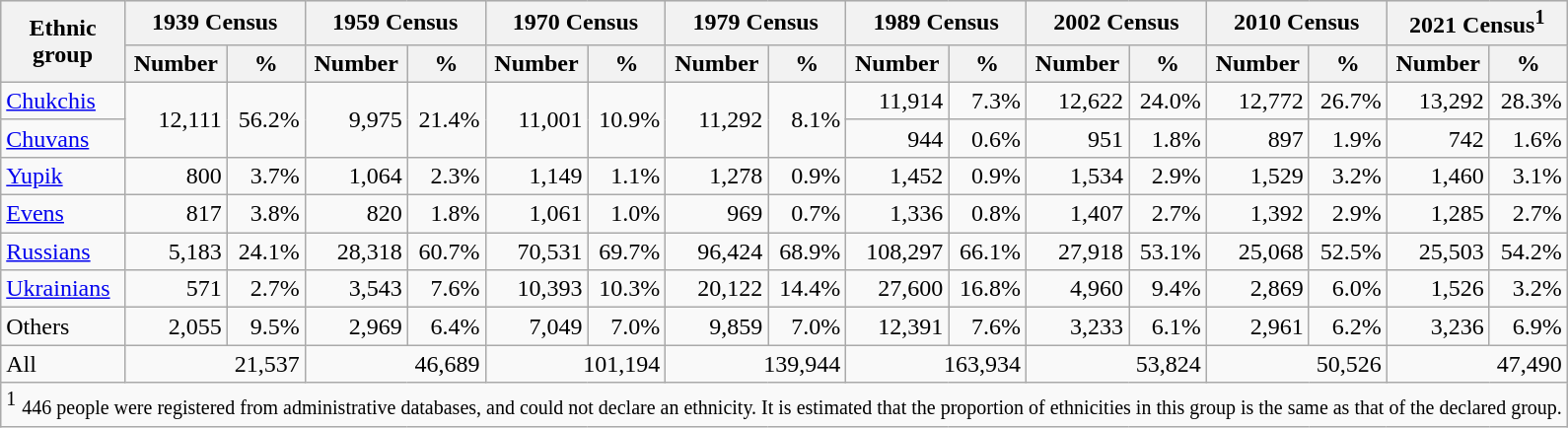<table class="wikitable" style="text-align: right;">
<tr style="background:#e0e0e0;">
<th rowspan="2">Ethnic<br>group</th>
<th colspan="2">1939 Census</th>
<th colspan="2">1959 Census</th>
<th colspan="2">1970 Census</th>
<th colspan="2">1979 Census</th>
<th colspan="2">1989 Census</th>
<th colspan="2">2002 Census</th>
<th colspan="2">2010 Census</th>
<th colspan="2">2021 Census<sup>1</sup></th>
</tr>
<tr style="background:#e0e0e0;">
<th>Number</th>
<th>%</th>
<th>Number</th>
<th>%</th>
<th>Number</th>
<th>%</th>
<th>Number</th>
<th>%</th>
<th>Number</th>
<th>%</th>
<th>Number</th>
<th>%</th>
<th>Number</th>
<th>%</th>
<th>Number</th>
<th>%</th>
</tr>
<tr>
<td style="text-align:left;"><a href='#'>Chukchis</a></td>
<td rowspan="2">12,111</td>
<td rowspan="2">56.2%</td>
<td rowspan="2">9,975</td>
<td rowspan="2">21.4%</td>
<td rowspan="2">11,001</td>
<td rowspan="2">10.9%</td>
<td rowspan="2">11,292</td>
<td rowspan="2">8.1%</td>
<td>11,914</td>
<td>7.3%</td>
<td>12,622</td>
<td>24.0%</td>
<td>12,772</td>
<td>26.7%</td>
<td>13,292</td>
<td>28.3%</td>
</tr>
<tr>
<td align="left"><a href='#'>Chuvans</a></td>
<td>944</td>
<td>0.6%</td>
<td>951</td>
<td>1.8%</td>
<td>897</td>
<td>1.9%</td>
<td>742</td>
<td>1.6%</td>
</tr>
<tr>
<td style="text-align:left;"><a href='#'>Yupik</a></td>
<td>800</td>
<td>3.7%</td>
<td>1,064</td>
<td>2.3%</td>
<td>1,149</td>
<td>1.1%</td>
<td>1,278</td>
<td>0.9%</td>
<td>1,452</td>
<td>0.9%</td>
<td>1,534</td>
<td>2.9%</td>
<td>1,529</td>
<td>3.2%</td>
<td>1,460</td>
<td>3.1%</td>
</tr>
<tr>
<td align="left"><a href='#'>Evens</a></td>
<td>817</td>
<td>3.8%</td>
<td>820</td>
<td>1.8%</td>
<td>1,061</td>
<td>1.0%</td>
<td>969</td>
<td>0.7%</td>
<td>1,336</td>
<td>0.8%</td>
<td>1,407</td>
<td>2.7%</td>
<td>1,392</td>
<td>2.9%</td>
<td>1,285</td>
<td>2.7%</td>
</tr>
<tr>
<td style="text-align:left;"><a href='#'>Russians</a></td>
<td>5,183</td>
<td>24.1%</td>
<td>28,318</td>
<td>60.7%</td>
<td>70,531</td>
<td>69.7%</td>
<td>96,424</td>
<td>68.9%</td>
<td>108,297</td>
<td>66.1%</td>
<td>27,918</td>
<td>53.1%</td>
<td>25,068</td>
<td>52.5%</td>
<td>25,503</td>
<td>54.2%</td>
</tr>
<tr>
<td style="text-align:left;"><a href='#'>Ukrainians</a></td>
<td>571</td>
<td>2.7%</td>
<td>3,543</td>
<td>7.6%</td>
<td>10,393</td>
<td>10.3%</td>
<td>20,122</td>
<td>14.4%</td>
<td>27,600</td>
<td>16.8%</td>
<td>4,960</td>
<td>9.4%</td>
<td>2,869</td>
<td>6.0%</td>
<td>1,526</td>
<td>3.2%</td>
</tr>
<tr>
<td style="text-align:left;">Others</td>
<td>2,055</td>
<td>9.5%</td>
<td>2,969</td>
<td>6.4%</td>
<td>7,049</td>
<td>7.0%</td>
<td>9,859</td>
<td>7.0%</td>
<td>12,391</td>
<td>7.6%</td>
<td>3,233</td>
<td>6.1%</td>
<td>2,961</td>
<td>6.2%</td>
<td>3,236</td>
<td>6.9%</td>
</tr>
<tr>
<td style="text-align:left;">All</td>
<td colspan="2">21,537</td>
<td colspan="2">46,689</td>
<td colspan="2">101,194</td>
<td colspan="2">139,944</td>
<td colspan="2">163,934</td>
<td colspan="2">53,824</td>
<td colspan="2">50,526</td>
<td colspan="2">47,490</td>
</tr>
<tr>
<td style="text-align:left;" colspan="17"><sup>1</sup> <small>446 people were registered from administrative databases, and could not declare an ethnicity. It is estimated that the proportion of ethnicities in this group is the same as that of the declared group.</small></td>
</tr>
</table>
